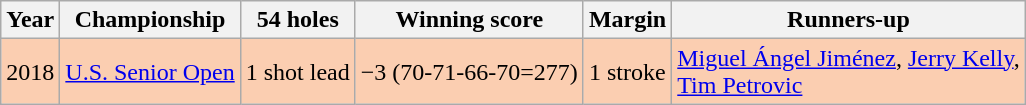<table class="wikitable">
<tr>
<th>Year</th>
<th>Championship</th>
<th>54 holes</th>
<th>Winning score</th>
<th>Margin</th>
<th>Runners-up</th>
</tr>
<tr style="background:#FBCEB1;">
<td>2018</td>
<td><a href='#'>U.S. Senior Open</a></td>
<td>1 shot lead</td>
<td>−3 (70-71-66-70=277)</td>
<td>1 stroke</td>
<td> <a href='#'>Miguel Ángel Jiménez</a>,  <a href='#'>Jerry Kelly</a>,<br> <a href='#'>Tim Petrovic</a></td>
</tr>
</table>
